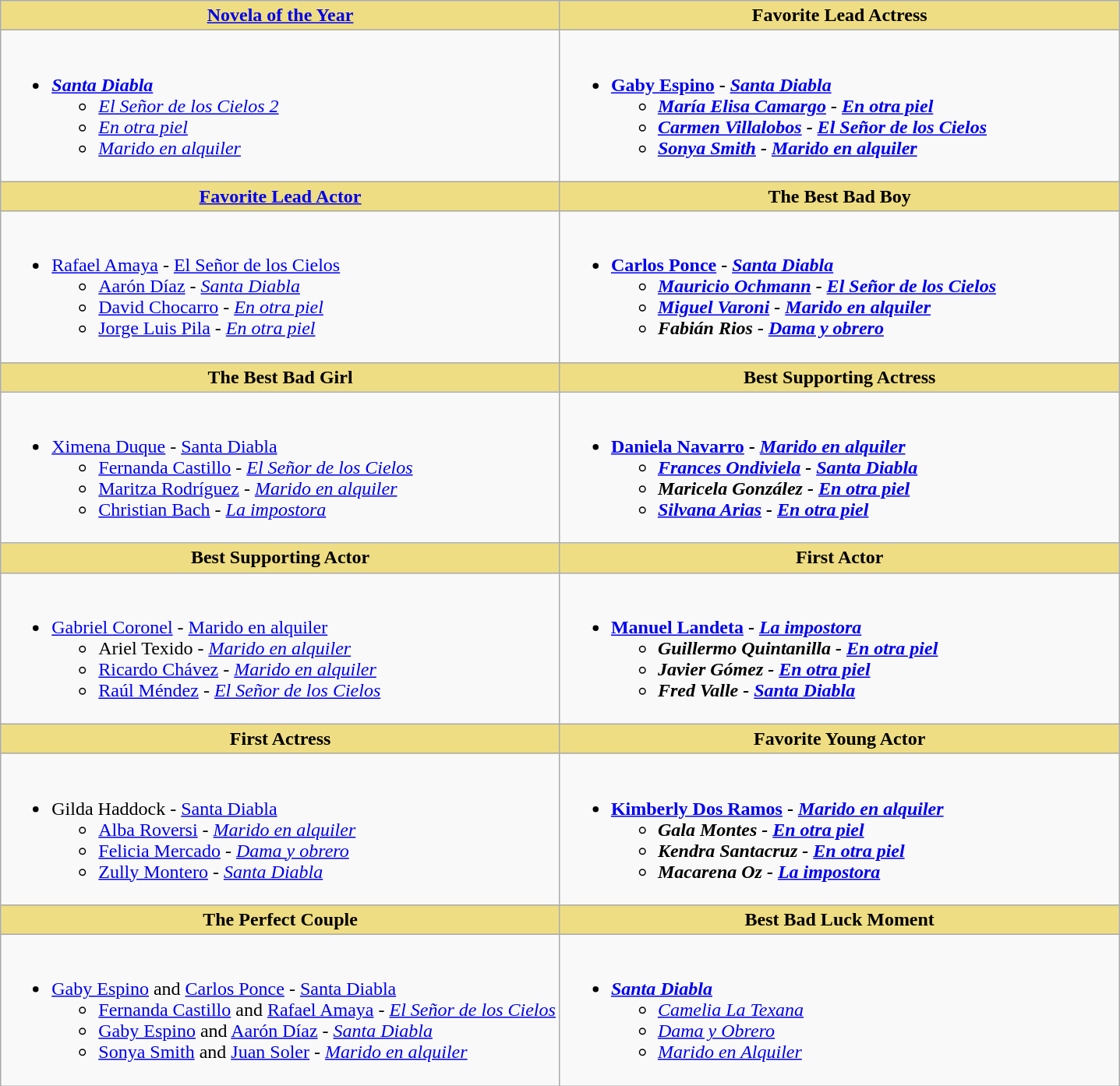<table class=wikitable>
<tr>
<th style="background:#EEDD82; width:50%"><a href='#'>Novela of the Year</a></th>
<th style="background:#EEDD82; width:50%">Favorite Lead Actress</th>
</tr>
<tr>
<td valign="top"><br><ul><li><strong><em><a href='#'>Santa Diabla</a></em></strong><ul><li><em><a href='#'>El Señor de los Cielos 2</a></em></li><li><em><a href='#'>En otra piel</a></em></li><li><em><a href='#'>Marido en alquiler</a></em></li></ul></li></ul></td>
<td valign="top"><br><ul><li><strong><a href='#'>Gaby Espino</a> - <em><a href='#'>Santa Diabla</a><strong><em><ul><li><a href='#'>María Elisa Camargo</a> - </em><a href='#'>En otra piel</a><em></li><li><a href='#'>Carmen Villalobos</a> - </em><a href='#'>El Señor de los Cielos</a><em></li><li><a href='#'>Sonya Smith</a> - </em><a href='#'>Marido en alquiler</a><em></li></ul></li></ul></td>
</tr>
<tr>
<th style="background:#EEDD82; width:50%"><a href='#'>Favorite Lead Actor</a></th>
<th style="background:#EEDD82; width:50%">The Best Bad Boy</th>
</tr>
<tr>
<td valign="top"><br><ul><li></strong><a href='#'>Rafael Amaya</a> - </em><a href='#'>El Señor de los Cielos</a></em></strong><ul><li><a href='#'>Aarón Díaz</a> - <em><a href='#'>Santa Diabla</a></em></li><li><a href='#'>David Chocarro</a> - <em><a href='#'>En otra piel</a></em></li><li><a href='#'>Jorge Luis Pila</a> - <em><a href='#'>En otra piel</a></em></li></ul></li></ul></td>
<td valign="top"><br><ul><li><strong><a href='#'>Carlos Ponce</a> - <em><a href='#'>Santa Diabla</a><strong><em><ul><li><a href='#'>Mauricio Ochmann</a> - </em><a href='#'>El Señor de los Cielos</a><em></li><li><a href='#'>Miguel Varoni</a> - </em><a href='#'>Marido en alquiler</a><em></li><li>Fabián Rios - </em><a href='#'>Dama y obrero</a><em></li></ul></li></ul></td>
</tr>
<tr>
<th style="background:#EEDD82; width:50%">The Best Bad Girl</th>
<th style="background:#EEDD82; width:50%">Best Supporting Actress</th>
</tr>
<tr>
<td valign="top"><br><ul><li></strong><a href='#'>Ximena Duque</a> - </em><a href='#'>Santa Diabla</a></em></strong><ul><li><a href='#'>Fernanda Castillo</a> - <em><a href='#'>El Señor de los Cielos</a></em></li><li><a href='#'>Maritza Rodríguez</a> - <em><a href='#'>Marido en alquiler</a></em></li><li><a href='#'>Christian Bach</a> - <em><a href='#'>La impostora</a></em></li></ul></li></ul></td>
<td valign="top"><br><ul><li><strong><a href='#'>Daniela Navarro</a> - <em><a href='#'>Marido en alquiler</a><strong><em><ul><li><a href='#'>Frances Ondiviela</a> - </em><a href='#'>Santa Diabla</a><em></li><li>Maricela González - </em><a href='#'>En otra piel</a><em></li><li><a href='#'>Silvana Arias</a> - </em><a href='#'>En otra piel</a><em></li></ul></li></ul></td>
</tr>
<tr>
<th style="background:#EEDD82; width:50%">Best Supporting Actor</th>
<th style="background:#EEDD82; width:50%">First Actor</th>
</tr>
<tr>
<td valign="top"><br><ul><li></strong><a href='#'>Gabriel Coronel</a> - </em><a href='#'>Marido en alquiler</a></em></strong><ul><li>Ariel Texido - <em><a href='#'>Marido en alquiler</a></em></li><li><a href='#'>Ricardo Chávez</a> - <em><a href='#'>Marido en alquiler</a></em></li><li><a href='#'>Raúl Méndez</a> - <em><a href='#'>El Señor de los Cielos</a></em></li></ul></li></ul></td>
<td valign="top"><br><ul><li><strong><a href='#'>Manuel Landeta</a> - <em><a href='#'>La impostora</a><strong><em><ul><li>Guillermo Quintanilla - </em><a href='#'>En otra piel</a><em></li><li>Javier Gómez - </em><a href='#'>En otra piel</a><em></li><li>Fred Valle - </em><a href='#'>Santa Diabla</a><em></li></ul></li></ul></td>
</tr>
<tr>
<th style="background:#EEDD82; width:50%">First Actress</th>
<th style="background:#EEDD82; width:50%">Favorite Young Actor</th>
</tr>
<tr>
<td valign="top"><br><ul><li></strong>Gilda Haddock - </em><a href='#'>Santa Diabla</a></em></strong><ul><li><a href='#'>Alba Roversi</a> - <em><a href='#'>Marido en alquiler</a></em></li><li><a href='#'>Felicia Mercado</a> - <em><a href='#'>Dama y obrero</a></em></li><li><a href='#'>Zully Montero</a> - <em><a href='#'>Santa Diabla</a></em></li></ul></li></ul></td>
<td valign="top"><br><ul><li><strong><a href='#'>Kimberly Dos Ramos</a> - <em><a href='#'>Marido en alquiler</a><strong><em><ul><li>Gala Montes - </em><a href='#'>En otra piel</a><em></li><li>Kendra Santacruz - </em><a href='#'>En otra piel</a><em></li><li>Macarena Oz - </em><a href='#'>La impostora</a><em></li></ul></li></ul></td>
</tr>
<tr>
<th style="background:#EEDD82; width:50%">The Perfect Couple</th>
<th style="background:#EEDD82; width:50%">Best Bad Luck Moment</th>
</tr>
<tr>
<td valign="top"><br><ul><li></strong><a href='#'>Gaby Espino</a> and <a href='#'>Carlos Ponce</a> - </em><a href='#'>Santa Diabla</a></em></strong><ul><li><a href='#'>Fernanda Castillo</a> and <a href='#'>Rafael Amaya</a> - <em><a href='#'>El Señor de los Cielos</a></em></li><li><a href='#'>Gaby Espino</a> and <a href='#'>Aarón Díaz</a> - <em><a href='#'>Santa Diabla</a></em></li><li><a href='#'>Sonya Smith</a> and <a href='#'>Juan Soler</a> - <em><a href='#'>Marido en alquiler</a></em></li></ul></li></ul></td>
<td valign="top"><br><ul><li><strong><em><a href='#'>Santa Diabla</a></em></strong><ul><li><em><a href='#'>Camelia La Texana</a></em></li><li><em><a href='#'>Dama y Obrero</a></em></li><li><em><a href='#'>Marido en Alquiler</a></em></li></ul></li></ul></td>
</tr>
</table>
